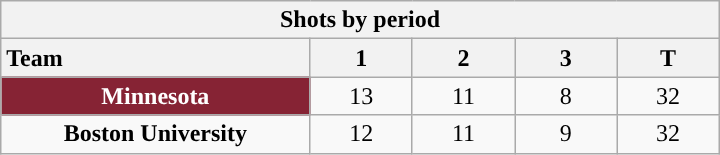<table class="wikitable" style="width:30em; text-align:right;">
<tr>
<th colspan=5>Shots by period</th>
</tr>
<tr>
<th style="width:10em; text-align:left;">Team</th>
<th style="width:3em;">1</th>
<th style="width:3em;">2</th>
<th style="width:3em;">3</th>
<th style="width:3em;">T</th>
</tr>
<tr>
<td align=center style="color:white; background:#862334; "><strong>Minnesota</strong></td>
<td align=center>13</td>
<td align=center>11</td>
<td align=center>8</td>
<td align=center>32</td>
</tr>
<tr>
<td align=center><strong>Boston University</strong></td>
<td align=center>12</td>
<td align=center>11</td>
<td align=center>9</td>
<td align=center>32</td>
</tr>
</table>
